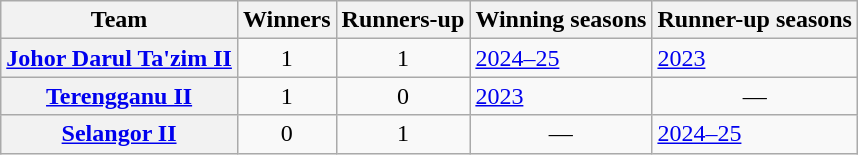<table class="wikitable plainrowheaders sortable">
<tr>
<th>Team</th>
<th>Winners</th>
<th>Runners-up</th>
<th>Winning seasons</th>
<th>Runner-up seasons</th>
</tr>
<tr>
<th scope="row"><a href='#'>Johor Darul Ta'zim II</a></th>
<td align=center>1</td>
<td align=center>1</td>
<td><a href='#'>2024–25</a></td>
<td><a href='#'>2023</a></td>
</tr>
<tr>
<th scope="row"><a href='#'>Terengganu II</a></th>
<td align="center">1</td>
<td align="center">0</td>
<td><a href='#'>2023</a></td>
<td align="center">—</td>
</tr>
<tr>
<th scope="row"><a href='#'>Selangor II</a></th>
<td align=center>0</td>
<td align=center>1</td>
<td align=center>—</td>
<td><a href='#'>2024–25</a></td>
</tr>
</table>
